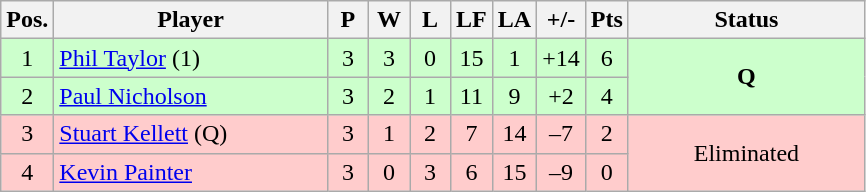<table class="wikitable" style="text-align:center; margin: 1em auto 1em auto, align:left">
<tr>
<th width=20>Pos.</th>
<th width=175>Player</th>
<th width=20>P</th>
<th width=20>W</th>
<th width=20>L</th>
<th width=20>LF</th>
<th width=20>LA</th>
<th width=20>+/-</th>
<th width=20>Pts</th>
<th width=150>Status</th>
</tr>
<tr style="background:#CCFFCC;">
<td>1</td>
<td style="text-align:left;"> <a href='#'>Phil Taylor</a> (1)</td>
<td>3</td>
<td>3</td>
<td>0</td>
<td>15</td>
<td>1</td>
<td>+14</td>
<td>6</td>
<td rowspan=2><strong>Q</strong></td>
</tr>
<tr style="background:#CCFFCC;">
<td>2</td>
<td style="text-align:left;"> <a href='#'>Paul Nicholson</a></td>
<td>3</td>
<td>2</td>
<td>1</td>
<td>11</td>
<td>9</td>
<td>+2</td>
<td>4</td>
</tr>
<tr style="background:#FFCCCC;">
<td>3</td>
<td style="text-align:left;"> <a href='#'>Stuart Kellett</a> (Q)</td>
<td>3</td>
<td>1</td>
<td>2</td>
<td>7</td>
<td>14</td>
<td>–7</td>
<td>2</td>
<td rowspan=2>Eliminated</td>
</tr>
<tr style="background:#FFCCCC;">
<td>4</td>
<td style="text-align:left;"> <a href='#'>Kevin Painter</a></td>
<td>3</td>
<td>0</td>
<td>3</td>
<td>6</td>
<td>15</td>
<td>–9</td>
<td>0</td>
</tr>
</table>
